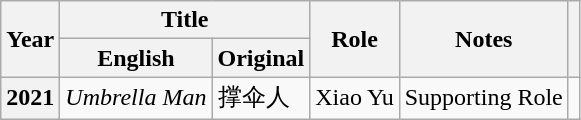<table class="wikitable sortable plainrowheaders">
<tr>
<th scope="col" rowspan="2">Year</th>
<th scope="col" colspan="2">Title</th>
<th scope="col" rowspan="2">Role</th>
<th scope="col" rowspan="2">Notes</th>
<th scope="col" rowspan="2" class="unsortable"></th>
</tr>
<tr>
<th scope="col">English</th>
<th scope="col">Original</th>
</tr>
<tr>
<th scope="row">2021</th>
<td><em>Umbrella Man</em></td>
<td>撑伞人</td>
<td>Xiao Yu</td>
<td>Supporting Role</td>
<td></td>
</tr>
</table>
